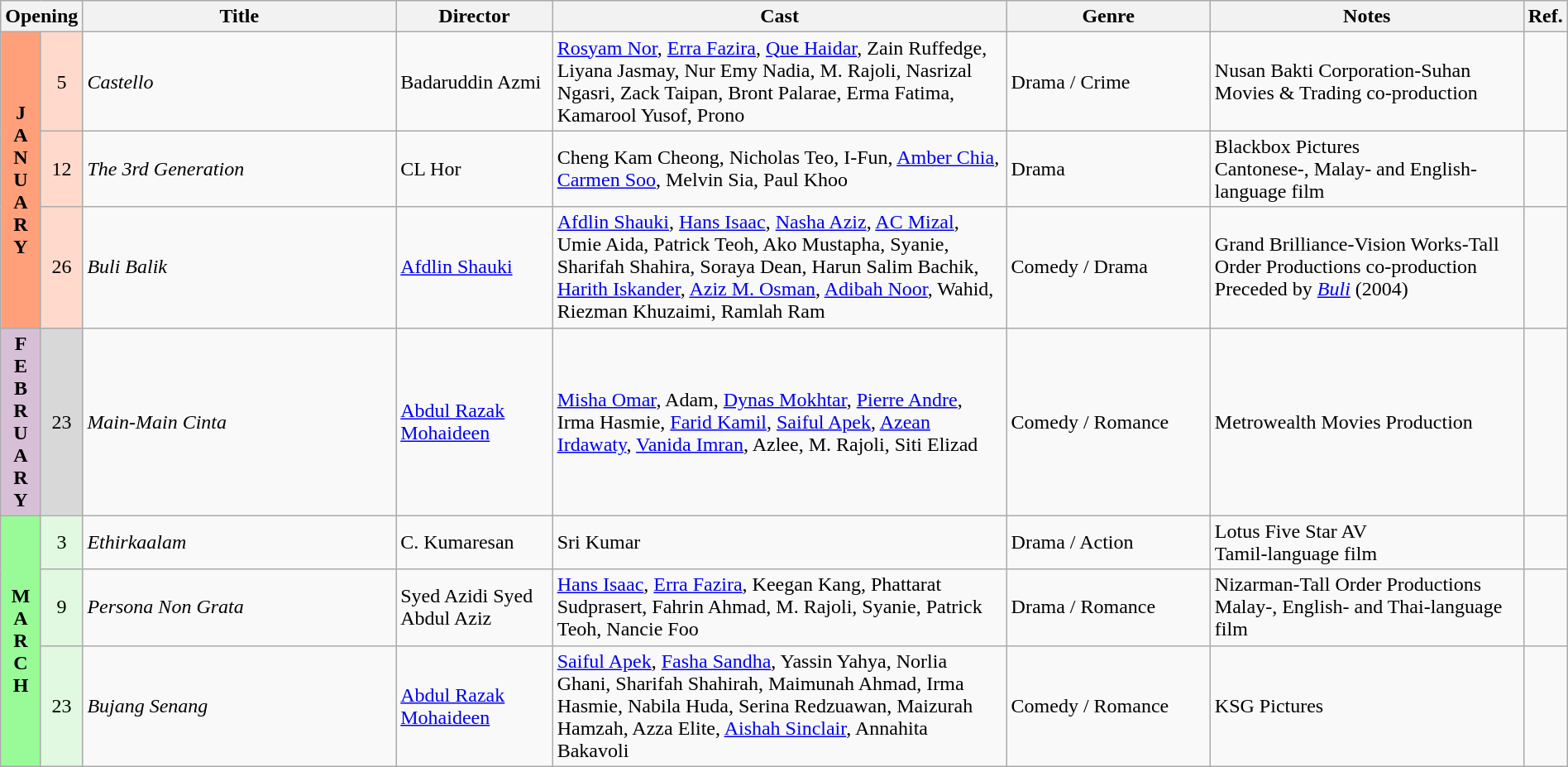<table class="wikitable" width="100%">
<tr>
<th colspan="2">Opening</th>
<th style="width:20%;">Title</th>
<th style="width:10%;">Director</th>
<th>Cast</th>
<th style="width:13%">Genre</th>
<th style="width:20%">Notes</th>
<th>Ref.</th>
</tr>
<tr>
<th rowspan=3 style="text-align:center; background:#ffa07a;">J<br>A<br>N<br>U<br>A<br>R<br>Y</th>
<td rowspan=1 style="text-align:center; background:#ffdacc;">5</td>
<td><em>Castello</em></td>
<td>Badaruddin Azmi</td>
<td><a href='#'>Rosyam Nor</a>, <a href='#'>Erra Fazira</a>, <a href='#'>Que Haidar</a>, Zain Ruffedge, Liyana Jasmay, Nur Emy Nadia, M. Rajoli, Nasrizal Ngasri, Zack Taipan, Bront Palarae, Erma Fatima, Kamarool Yusof, Prono</td>
<td>Drama / Crime</td>
<td>Nusan Bakti Corporation-Suhan Movies & Trading co-production</td>
<td></td>
</tr>
<tr>
<td rowspan=1 style="text-align:center; background:#ffdacc;">12</td>
<td><em>The 3rd Generation</em></td>
<td>CL Hor</td>
<td>Cheng Kam Cheong, Nicholas Teo, I-Fun, <a href='#'>Amber Chia</a>, <a href='#'>Carmen Soo</a>, Melvin Sia, Paul Khoo</td>
<td>Drama</td>
<td>Blackbox Pictures<br>Cantonese-, Malay- and English-language film</td>
<td></td>
</tr>
<tr>
<td rowspan=1 style="text-align:center; background:#ffdacc;">26</td>
<td><em>Buli Balik</em></td>
<td><a href='#'>Afdlin Shauki</a></td>
<td><a href='#'>Afdlin Shauki</a>, <a href='#'>Hans Isaac</a>, <a href='#'>Nasha Aziz</a>, <a href='#'>AC Mizal</a>, Umie Aida, Patrick Teoh, Ako Mustapha, Syanie, Sharifah Shahira, Soraya Dean, Harun Salim Bachik, <a href='#'>Harith Iskander</a>, <a href='#'>Aziz M. Osman</a>, <a href='#'>Adibah Noor</a>, Wahid, Riezman Khuzaimi, Ramlah Ram</td>
<td>Comedy / Drama</td>
<td>Grand Brilliance-Vision Works-Tall Order Productions co-production<br>Preceded by <em><a href='#'>Buli</a></em> (2004)</td>
<td></td>
</tr>
<tr>
<th rowspan=1 style="text-align:center; background:thistle;">F<br>E<br>B<br>R<br>U<br>A<br>R<br>Y</th>
<td rowspan=1 style="text-align:center; background:#d8d8d8;">23</td>
<td><em>Main-Main Cinta</em></td>
<td><a href='#'>Abdul Razak Mohaideen</a></td>
<td><a href='#'>Misha Omar</a>, Adam, <a href='#'>Dynas Mokhtar</a>, <a href='#'>Pierre Andre</a>, Irma Hasmie, <a href='#'>Farid Kamil</a>, <a href='#'>Saiful Apek</a>, <a href='#'>Azean Irdawaty</a>, <a href='#'>Vanida Imran</a>, Azlee, M. Rajoli, Siti Elizad</td>
<td>Comedy / Romance</td>
<td>Metrowealth Movies Production</td>
<td></td>
</tr>
<tr>
<th rowspan=3 style="text-align:center; background:#98fb98;">M<br>A<br>R<br>C<br>H</th>
<td rowspan=1 style="text-align:center; background:#e0f9e0;">3</td>
<td><em>Ethirkaalam</em></td>
<td>C. Kumaresan</td>
<td>Sri Kumar</td>
<td>Drama / Action</td>
<td>Lotus Five Star AV<br>Tamil-language film</td>
<td></td>
</tr>
<tr>
<td rowspan=1 style="text-align:center; background:#e0f9e0;">9</td>
<td><em>Persona Non Grata</em></td>
<td>Syed Azidi Syed Abdul Aziz</td>
<td><a href='#'>Hans Isaac</a>, <a href='#'>Erra Fazira</a>, Keegan Kang, Phattarat Sudprasert, Fahrin Ahmad, M. Rajoli, Syanie, Patrick Teoh, Nancie Foo</td>
<td>Drama / Romance</td>
<td>Nizarman-Tall Order Productions<br>Malay-, English- and Thai-language film</td>
<td></td>
</tr>
<tr>
<td rowspan=1 style="text-align:center; background:#e0f9e0;">23</td>
<td><em>Bujang Senang</em></td>
<td><a href='#'>Abdul Razak Mohaideen</a></td>
<td><a href='#'>Saiful Apek</a>, <a href='#'>Fasha Sandha</a>, Yassin Yahya, Norlia Ghani, Sharifah Shahirah, Maimunah Ahmad, Irma Hasmie, Nabila Huda, Serina Redzuawan, Maizurah Hamzah, Azza Elite, <a href='#'>Aishah Sinclair</a>, Annahita Bakavoli</td>
<td>Comedy / Romance</td>
<td>KSG Pictures</td>
<td></td>
</tr>
</table>
